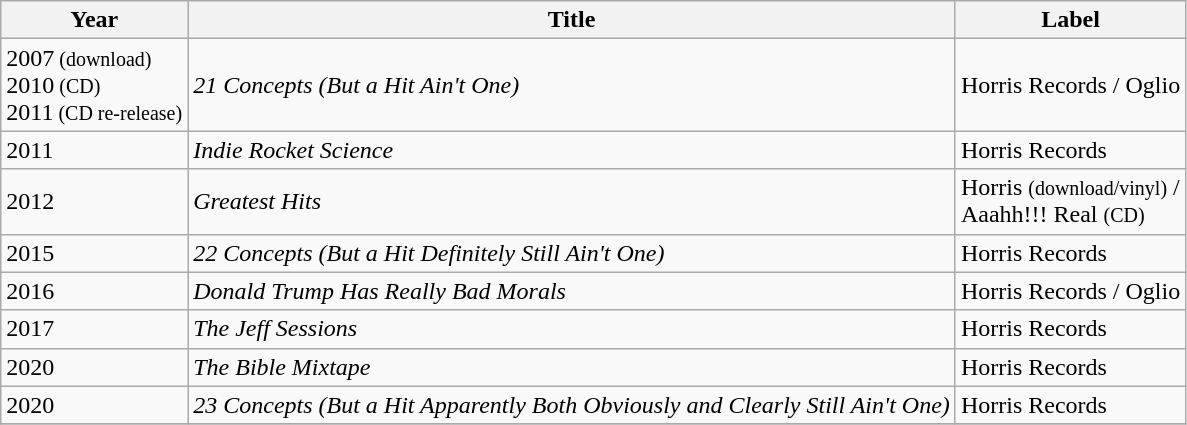<table class="wikitable">
<tr>
<th>Year</th>
<th>Title</th>
<th>Label</th>
</tr>
<tr>
<td>2007<small> (download)</small><br>2010<small> (CD)</small><br>2011<small> (CD re-release)</small></td>
<td><em>21 Concepts (But a Hit Ain't One)</em></td>
<td>Horris Records / Oglio</td>
</tr>
<tr>
<td>2011</td>
<td><em>Indie Rocket Science</em></td>
<td>Horris Records</td>
</tr>
<tr>
<td>2012</td>
<td><em>Greatest Hits</em></td>
<td>Horris <small>(download/vinyl)</small> / <br>Aaahh!!! Real <small>(CD)</small></td>
</tr>
<tr>
<td>2015</td>
<td><em>22 Concepts (But a Hit Definitely Still Ain't One)</em></td>
<td>Horris Records</td>
</tr>
<tr>
<td>2016</td>
<td><em>Donald Trump Has Really Bad Morals</em></td>
<td>Horris Records / Oglio</td>
</tr>
<tr>
<td>2017</td>
<td><em>The Jeff Sessions</em></td>
<td>Horris Records</td>
</tr>
<tr>
<td>2020</td>
<td><em>The Bible Mixtape</em></td>
<td>Horris Records</td>
</tr>
<tr>
<td>2020</td>
<td><em>23 Concepts (But a Hit Apparently Both Obviously and Clearly Still Ain't One)</em></td>
<td>Horris Records</td>
</tr>
<tr>
</tr>
</table>
